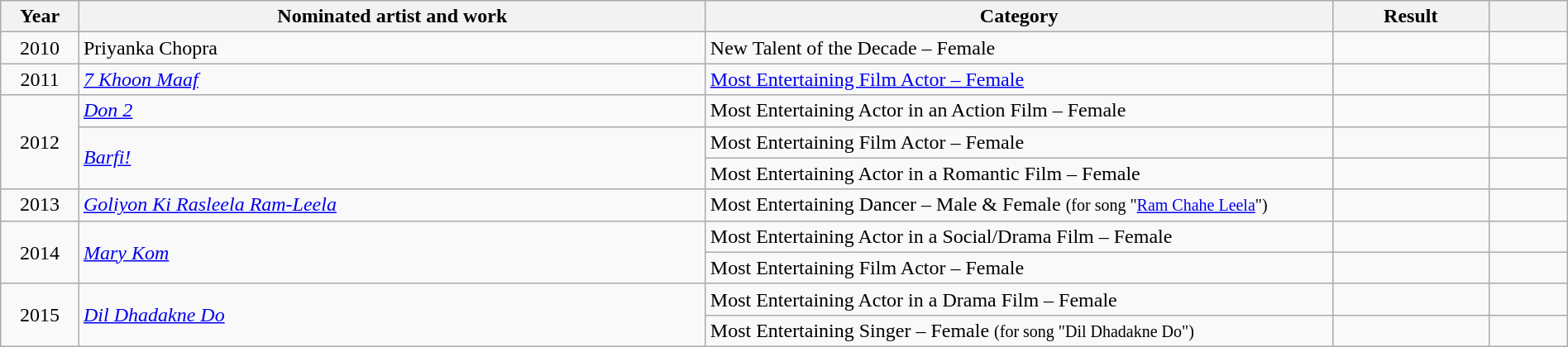<table class="wikitable sortable" width=100%>
<tr>
<th width=5%>Year</th>
<th width=40%>Nominated artist and work</th>
<th width=40%>Category</th>
<th width=10%>Result</th>
<th width=5%></th>
</tr>
<tr>
<td style="text-align:center;">2010</td>
<td style="text-align:left;">Priyanka Chopra</td>
<td>New Talent of the Decade – Female</td>
<td></td>
<td style="text-align:center;"></td>
</tr>
<tr>
<td style="text-align:center;">2011</td>
<td style="text-align:left;"><em><a href='#'>7 Khoon Maaf</a></em></td>
<td><a href='#'>Most Entertaining Film Actor – Female</a></td>
<td></td>
<td style="text-align:center;"></td>
</tr>
<tr>
<td rowspan="3" style="text-align:center;">2012</td>
<td style="text-align:left;"><em><a href='#'>Don 2</a></em></td>
<td>Most Entertaining Actor in an Action Film – Female</td>
<td></td>
<td style="text-align:center;"></td>
</tr>
<tr>
<td rowspan="2" style="text-align:left;"><em><a href='#'>Barfi!</a></em></td>
<td>Most Entertaining Film Actor – Female</td>
<td></td>
<td style="text-align:center;"></td>
</tr>
<tr>
<td>Most Entertaining Actor in a Romantic Film – Female</td>
<td></td>
<td style="text-align:center;"></td>
</tr>
<tr>
<td style="text-align:center;">2013</td>
<td style="text-align:left;"><em><a href='#'>Goliyon Ki Rasleela Ram-Leela</a></em></td>
<td>Most Entertaining Dancer – Male & Female <small>(for song "<a href='#'>Ram Chahe Leela</a>")</small></td>
<td></td>
<td style="text-align:center;"></td>
</tr>
<tr>
<td rowspan="2" style="text-align:center;">2014</td>
<td rowspan="2" style="text-align:left;"><em><a href='#'>Mary Kom</a></em></td>
<td>Most Entertaining Actor in a Social/Drama Film – Female</td>
<td></td>
<td style="text-align:center;"></td>
</tr>
<tr>
<td>Most Entertaining Film Actor – Female</td>
<td></td>
<td style="text-align:center;"></td>
</tr>
<tr>
<td rowspan="2" style="text-align:center;">2015</td>
<td rowspan="2" style="text-align:left;"><em><a href='#'>Dil Dhadakne Do</a></em></td>
<td>Most Entertaining Actor in a Drama Film – Female</td>
<td></td>
<td style="text-align:center;"></td>
</tr>
<tr>
<td>Most Entertaining Singer – Female <small>(for song "Dil Dhadakne Do")</small></td>
<td></td>
<td style="text-align:center;"></td>
</tr>
</table>
